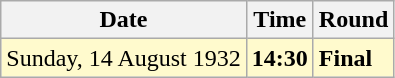<table class="wikitable">
<tr>
<th>Date</th>
<th>Time</th>
<th>Round</th>
</tr>
<tr style=background:lemonchiffon>
<td>Sunday, 14 August 1932</td>
<td><strong>14:30</strong></td>
<td><strong>Final</strong></td>
</tr>
</table>
